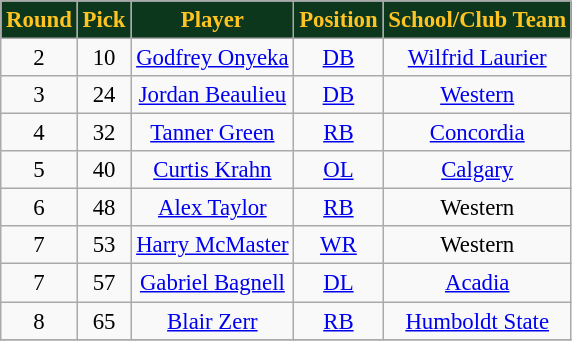<table class="wikitable" style="font-size: 95%;">
<tr>
<th style="background:#0C371D;color:#ffc322;">Round</th>
<th style="background:#0C371D;color:#ffc322;">Pick</th>
<th style="background:#0C371D;color:#ffc322;">Player</th>
<th style="background:#0C371D;color:#ffc322;">Position</th>
<th style="background:#0C371D;color:#ffc322;">School/Club Team</th>
</tr>
<tr align="center">
<td align=center>2</td>
<td>10</td>
<td><a href='#'>Godfrey Onyeka</a></td>
<td><a href='#'>DB</a></td>
<td><a href='#'>Wilfrid Laurier</a></td>
</tr>
<tr align="center">
<td align=center>3</td>
<td>24</td>
<td><a href='#'>Jordan Beaulieu</a></td>
<td><a href='#'>DB</a></td>
<td><a href='#'>Western</a></td>
</tr>
<tr align="center">
<td align=center>4</td>
<td>32</td>
<td><a href='#'>Tanner Green</a></td>
<td><a href='#'>RB</a></td>
<td><a href='#'>Concordia</a></td>
</tr>
<tr align="center">
<td align=center>5</td>
<td>40</td>
<td><a href='#'>Curtis Krahn</a></td>
<td><a href='#'>OL</a></td>
<td><a href='#'>Calgary</a></td>
</tr>
<tr align="center">
<td align=center>6</td>
<td>48</td>
<td><a href='#'>Alex Taylor</a></td>
<td><a href='#'>RB</a></td>
<td>Western</td>
</tr>
<tr align="center">
<td align=center>7</td>
<td>53</td>
<td><a href='#'>Harry McMaster</a></td>
<td><a href='#'>WR</a></td>
<td>Western</td>
</tr>
<tr align="center">
<td align=center>7</td>
<td>57</td>
<td><a href='#'>Gabriel Bagnell</a></td>
<td><a href='#'>DL</a></td>
<td><a href='#'>Acadia</a></td>
</tr>
<tr align="center">
<td align=center>8</td>
<td>65</td>
<td><a href='#'>Blair Zerr</a></td>
<td><a href='#'>RB</a></td>
<td><a href='#'>Humboldt State</a></td>
</tr>
<tr>
</tr>
</table>
